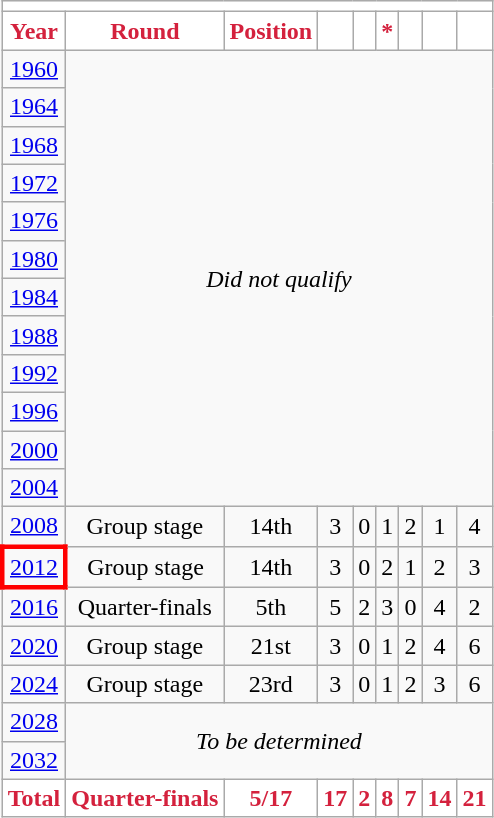<table class="wikitable" style="text-align: center;">
<tr>
<th colspan="9" style="background: white; color: #D4213D;"><a href='#'></a></th>
</tr>
<tr>
<th style="background: white; color: #D4213D;">Year</th>
<th style="background: white; color: #D4213D;">Round</th>
<th style="background: white; color: #D4213D;">Position</th>
<th style="background: white; color: #D4213D;"></th>
<th style="background: white; color: #D4213D;"></th>
<th style="background: white; color: #D4213D;">*</th>
<th style="background: white; color: #D4213D;"></th>
<th style="background: white; color: #D4213D;"></th>
<th style="background: white; color: #D4213D;"></th>
</tr>
<tr>
<td> <a href='#'>1960</a></td>
<td colspan="8" rowspan="12"><em>Did not qualify</em></td>
</tr>
<tr>
<td> <a href='#'>1964</a></td>
</tr>
<tr>
<td> <a href='#'>1968</a></td>
</tr>
<tr>
<td> <a href='#'>1972</a></td>
</tr>
<tr>
<td> <a href='#'>1976</a></td>
</tr>
<tr>
<td> <a href='#'>1980</a></td>
</tr>
<tr>
<td> <a href='#'>1984</a></td>
</tr>
<tr>
<td> <a href='#'>1988</a></td>
</tr>
<tr>
<td> <a href='#'>1992</a></td>
</tr>
<tr>
<td> <a href='#'>1996</a></td>
</tr>
<tr>
<td>  <a href='#'>2000</a></td>
</tr>
<tr>
<td> <a href='#'>2004</a></td>
</tr>
<tr>
<td>  <a href='#'>2008</a></td>
<td>Group stage</td>
<td>14th</td>
<td>3</td>
<td>0</td>
<td>1</td>
<td>2</td>
<td>1</td>
<td>4</td>
</tr>
<tr>
<td style="border: 3px solid red">  <a href='#'>2012</a></td>
<td>Group stage</td>
<td>14th</td>
<td>3</td>
<td>0</td>
<td>2</td>
<td>1</td>
<td>2</td>
<td>3</td>
</tr>
<tr>
<td> <a href='#'>2016</a></td>
<td>Quarter-finals</td>
<td>5th</td>
<td>5</td>
<td>2</td>
<td>3</td>
<td>0</td>
<td>4</td>
<td>2</td>
</tr>
<tr>
<td> <a href='#'>2020</a></td>
<td>Group stage</td>
<td>21st</td>
<td>3</td>
<td>0</td>
<td>1</td>
<td>2</td>
<td>4</td>
<td>6</td>
</tr>
<tr>
<td> <a href='#'>2024</a></td>
<td>Group stage</td>
<td>23rd</td>
<td>3</td>
<td>0</td>
<td>1</td>
<td>2</td>
<td>3</td>
<td>6</td>
</tr>
<tr>
<td>  <a href='#'>2028</a></td>
<td colspan="8" rowspan="2"><em>To be determined</em></td>
</tr>
<tr>
<td>  <a href='#'>2032</a></td>
</tr>
<tr>
<td style="background: white; color: #D4213D;"><strong>Total</strong></td>
<td style="background: white; color: #D4213D;"><strong>Quarter-finals</strong></td>
<td style="background: white; color: #D4213D;"><strong>5/17</strong></td>
<td style="background: white; color: #D4213D;"><strong>17</strong></td>
<td style="background: white; color: #D4213D;"><strong>2</strong></td>
<td style="background: white; color: #D4213D;"><strong>8</strong></td>
<td style="background: white; color: #D4213D;"><strong>7</strong></td>
<td style="background: white; color: #D4213D;"><strong>14</strong></td>
<td style="background: white; color: #D4213D;"><strong>21</strong></td>
</tr>
</table>
